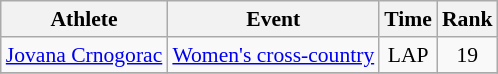<table class="wikitable" style="font-size:90%">
<tr>
<th>Athlete</th>
<th>Event</th>
<th>Time</th>
<th>Rank</th>
</tr>
<tr align=center>
<td align=left><a href='#'>Jovana Crnogorac</a></td>
<td align=left><a href='#'>Women's cross-country</a></td>
<td>LAP</td>
<td>19</td>
</tr>
<tr align=center>
</tr>
</table>
